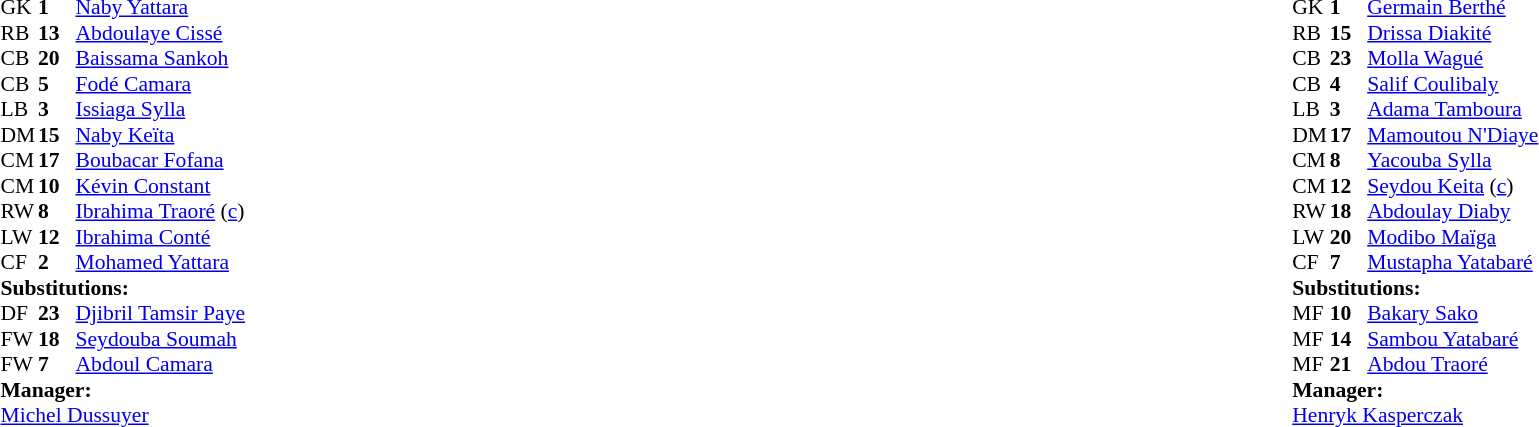<table width="100%">
<tr>
<td valign="top" width="40%"><br><table style="font-size: 90%" cellspacing="0" cellpadding="0">
<tr>
<th width="25"></th>
<th width="25"></th>
</tr>
<tr>
<td>GK</td>
<td><strong>1</strong></td>
<td><a href='#'>Naby Yattara</a></td>
</tr>
<tr>
<td>RB</td>
<td><strong>13</strong></td>
<td><a href='#'>Abdoulaye Cissé</a></td>
</tr>
<tr>
<td>CB</td>
<td><strong>20</strong></td>
<td><a href='#'>Baissama Sankoh</a></td>
</tr>
<tr>
<td>CB</td>
<td><strong>5</strong></td>
<td><a href='#'>Fodé Camara</a></td>
</tr>
<tr>
<td>LB</td>
<td><strong>3</strong></td>
<td><a href='#'>Issiaga Sylla</a></td>
<td> </td>
<td></td>
</tr>
<tr>
<td>DM</td>
<td><strong>15</strong></td>
<td><a href='#'>Naby Keïta</a></td>
</tr>
<tr>
<td>CM</td>
<td><strong>17</strong></td>
<td><a href='#'>Boubacar Fofana</a></td>
</tr>
<tr>
<td>CM</td>
<td><strong>10</strong></td>
<td><a href='#'>Kévin Constant</a></td>
<td></td>
<td></td>
</tr>
<tr>
<td>RW</td>
<td><strong>8</strong></td>
<td><a href='#'>Ibrahima Traoré</a> (<a href='#'>c</a>)</td>
<td></td>
<td></td>
</tr>
<tr>
<td>LW</td>
<td><strong>12</strong></td>
<td><a href='#'>Ibrahima Conté</a></td>
</tr>
<tr>
<td>CF</td>
<td><strong>2</strong></td>
<td><a href='#'>Mohamed Yattara</a></td>
</tr>
<tr>
<td colspan=3><strong>Substitutions:</strong></td>
</tr>
<tr>
<td>DF</td>
<td><strong>23</strong></td>
<td><a href='#'>Djibril Tamsir Paye</a></td>
<td></td>
<td></td>
</tr>
<tr>
<td>FW</td>
<td><strong>18</strong></td>
<td><a href='#'>Seydouba Soumah</a></td>
<td></td>
<td></td>
</tr>
<tr>
<td>FW</td>
<td><strong>7</strong></td>
<td><a href='#'>Abdoul Camara</a></td>
<td></td>
<td></td>
</tr>
<tr>
<td colspan=3><strong>Manager:</strong></td>
</tr>
<tr>
<td colspan=3> <a href='#'>Michel Dussuyer</a></td>
</tr>
</table>
</td>
<td valign="top"></td>
<td valign="top" width="50%"><br><table style="font-size: 90%" cellspacing="0" cellpadding="0" align="center">
<tr>
<th width=25></th>
<th width=25></th>
</tr>
<tr>
<td>GK</td>
<td><strong>1</strong></td>
<td><a href='#'>Germain Berthé</a></td>
</tr>
<tr>
<td>RB</td>
<td><strong>15</strong></td>
<td><a href='#'>Drissa Diakité</a></td>
</tr>
<tr>
<td>CB</td>
<td><strong>23</strong></td>
<td><a href='#'>Molla Wagué</a></td>
</tr>
<tr>
<td>CB</td>
<td><strong>4</strong></td>
<td><a href='#'>Salif Coulibaly</a></td>
</tr>
<tr>
<td>LB</td>
<td><strong>3</strong></td>
<td><a href='#'>Adama Tamboura</a></td>
</tr>
<tr>
<td>DM</td>
<td><strong>17</strong></td>
<td><a href='#'>Mamoutou N'Diaye</a></td>
<td></td>
<td></td>
</tr>
<tr>
<td>CM</td>
<td><strong>8</strong></td>
<td><a href='#'>Yacouba Sylla</a></td>
</tr>
<tr>
<td>CM</td>
<td><strong>12</strong></td>
<td><a href='#'>Seydou Keita</a> (<a href='#'>c</a>)</td>
</tr>
<tr>
<td>RW</td>
<td><strong>18</strong></td>
<td><a href='#'>Abdoulay Diaby</a></td>
<td> </td>
<td></td>
</tr>
<tr>
<td>LW</td>
<td><strong>20</strong></td>
<td><a href='#'>Modibo Maïga</a></td>
</tr>
<tr>
<td>CF</td>
<td><strong>7</strong></td>
<td><a href='#'>Mustapha Yatabaré</a></td>
<td></td>
<td></td>
</tr>
<tr>
<td colspan=3><strong>Substitutions:</strong></td>
</tr>
<tr>
<td>MF</td>
<td><strong>10</strong></td>
<td><a href='#'>Bakary Sako</a></td>
<td></td>
<td></td>
</tr>
<tr>
<td>MF</td>
<td><strong>14</strong></td>
<td><a href='#'>Sambou Yatabaré</a></td>
<td></td>
<td></td>
</tr>
<tr>
<td>MF</td>
<td><strong>21</strong></td>
<td><a href='#'>Abdou Traoré</a></td>
<td></td>
<td></td>
</tr>
<tr>
<td colspan=3><strong>Manager:</strong></td>
</tr>
<tr>
<td colspan=3> <a href='#'>Henryk Kasperczak</a></td>
</tr>
</table>
</td>
</tr>
</table>
